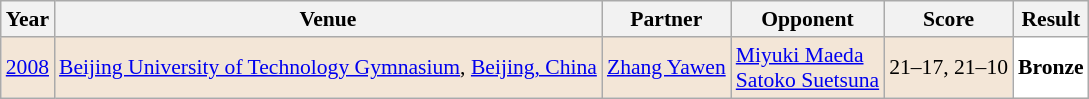<table class="sortable wikitable" style="font-size: 90%;">
<tr>
<th>Year</th>
<th>Venue</th>
<th>Partner</th>
<th>Opponent</th>
<th>Score</th>
<th>Result</th>
</tr>
<tr style="background:#F3E6D7">
<td align="center"><a href='#'>2008</a></td>
<td align="left"><a href='#'>Beijing University of Technology Gymnasium</a>, <a href='#'>Beijing, China</a></td>
<td align="left"> <a href='#'>Zhang Yawen</a></td>
<td align="left"> <a href='#'>Miyuki Maeda</a> <br>  <a href='#'>Satoko Suetsuna</a></td>
<td align="left">21–17, 21–10</td>
<td style="text-align:left; background:white"> <strong>Bronze</strong></td>
</tr>
</table>
